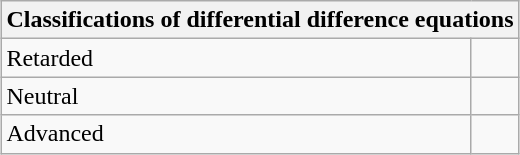<table class="wikitable" style="margin-left: auto; margin-right: auto; border: none;">
<tr>
<th colspan="2">Classifications of differential difference equations</th>
</tr>
<tr>
<td>Retarded</td>
<td></td>
</tr>
<tr>
<td>Neutral</td>
<td></td>
</tr>
<tr>
<td>Advanced</td>
<td></td>
</tr>
</table>
